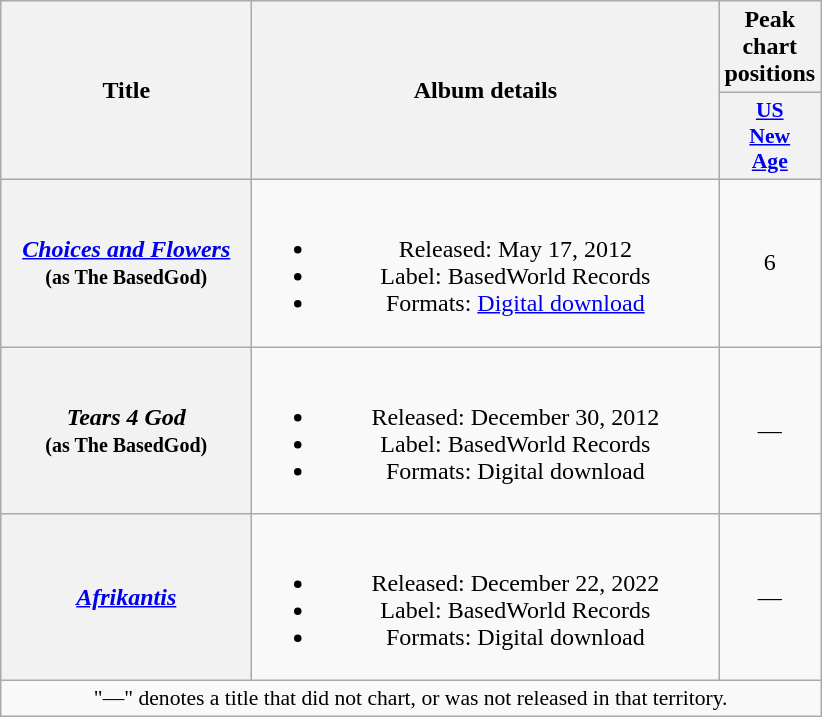<table class="wikitable plainrowheaders" style="text-align:center;">
<tr>
<th scope="col" rowspan="2" style="width:10em;">Title</th>
<th scope="col" rowspan="2" style="width:19em;">Album details</th>
<th scope="col" colspan="1">Peak chart positions</th>
</tr>
<tr>
<th scope="col" style="width:3em;font-size:90%;"><a href='#'>US<br>New<br>Age</a><br></th>
</tr>
<tr>
<th scope="row"><em><a href='#'>Choices and Flowers</a></em><br><small>(as The BasedGod)</small></th>
<td><br><ul><li>Released: May 17, 2012</li><li>Label: BasedWorld Records</li><li>Formats: <a href='#'>Digital download</a></li></ul></td>
<td>6</td>
</tr>
<tr>
<th scope="row"><em>Tears 4 God</em><br><small>(as The BasedGod)</small></th>
<td><br><ul><li>Released: December 30, 2012</li><li>Label: BasedWorld Records</li><li>Formats: Digital download</li></ul></td>
<td>—</td>
</tr>
<tr>
<th scope="row"><em><a href='#'>Afrikantis</a></em></th>
<td><br><ul><li>Released: December 22, 2022</li><li>Label: BasedWorld Records</li><li>Formats: Digital download</li></ul></td>
<td>—</td>
</tr>
<tr>
<td colspan="13" style="font-size:90%">"—" denotes a title that did not chart, or was not released in that territory.</td>
</tr>
</table>
